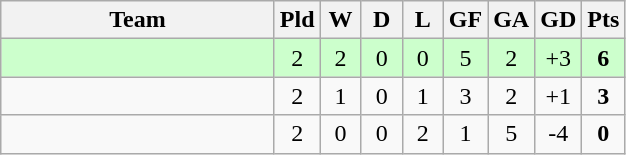<table class="wikitable" style="text-align: center;">
<tr>
<th width=175>Team</th>
<th width=20 abbr="Played">Pld</th>
<th width=20 abbr="Won">W</th>
<th width=20 abbr="Drawn">D</th>
<th width=20 abbr="Lost">L</th>
<th width=20 abbr="Goals for">GF</th>
<th width=20 abbr="Goals against">GA</th>
<th width=20 abbr="Goal difference">GD</th>
<th width=20 abbr="Points">Pts</th>
</tr>
<tr bgcolor="#ccffcc">
<td align=left></td>
<td>2</td>
<td>2</td>
<td>0</td>
<td>0</td>
<td>5</td>
<td>2</td>
<td>+3</td>
<td><strong>6</strong></td>
</tr>
<tr>
<td align=left></td>
<td>2</td>
<td>1</td>
<td>0</td>
<td>1</td>
<td>3</td>
<td>2</td>
<td>+1</td>
<td><strong>3</strong></td>
</tr>
<tr>
<td align=left></td>
<td>2</td>
<td>0</td>
<td>0</td>
<td>2</td>
<td>1</td>
<td>5</td>
<td>-4</td>
<td><strong>0</strong></td>
</tr>
</table>
